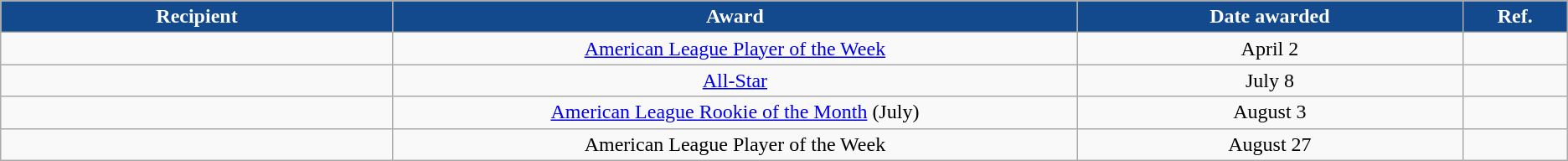<table class="wikitable sortable collapsible" style="text-align:center">
<tr>
<th style="background:#134A8E; color:#FFF" width="5%">Recipient</th>
<th style="background:#134A8E; color:#FFF" width="9%">Award</th>
<th style="background:#134A8E; color:#FFF" width="5%">Date awarded</th>
<th style="background:#134A8E; color:#FFF" width="1%" class="unsortable">Ref.</th>
</tr>
<tr>
<td></td>
<td><a href='#'>American League Player of the Week</a></td>
<td>April 2</td>
<td></td>
</tr>
<tr>
<td></td>
<td><a href='#'>All-Star</a></td>
<td>July 8</td>
<td></td>
</tr>
<tr>
<td></td>
<td><a href='#'>American League Rookie of the Month</a> (July)</td>
<td>August 3</td>
<td></td>
</tr>
<tr>
<td></td>
<td>American League Player of the Week</td>
<td>August 27</td>
<td></td>
</tr>
</table>
